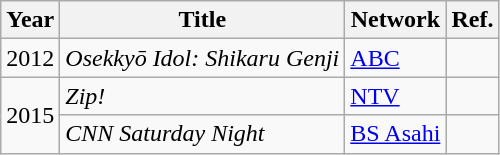<table class="wikitable">
<tr>
<th>Year</th>
<th>Title</th>
<th>Network</th>
<th>Ref.</th>
</tr>
<tr>
<td>2012</td>
<td><em>Osekkyō Idol: Shikaru Genji</em></td>
<td><a href='#'>ABC</a></td>
<td></td>
</tr>
<tr>
<td rowspan="2">2015</td>
<td><em>Zip!</em></td>
<td><a href='#'>NTV</a></td>
<td></td>
</tr>
<tr>
<td><em>CNN Saturday Night</em></td>
<td><a href='#'>BS Asahi</a></td>
<td></td>
</tr>
</table>
